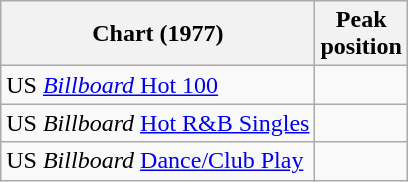<table class="wikitable sortable">
<tr>
<th>Chart (1977)</th>
<th>Peak <br>position</th>
</tr>
<tr>
<td>US <a href='#'><em>Billboard</em> Hot 100</a></td>
<td></td>
</tr>
<tr>
<td>US <em>Billboard</em> <a href='#'>Hot R&B Singles</a></td>
<td></td>
</tr>
<tr>
<td>US <em>Billboard</em> <a href='#'>Dance/Club Play</a></td>
<td></td>
</tr>
</table>
